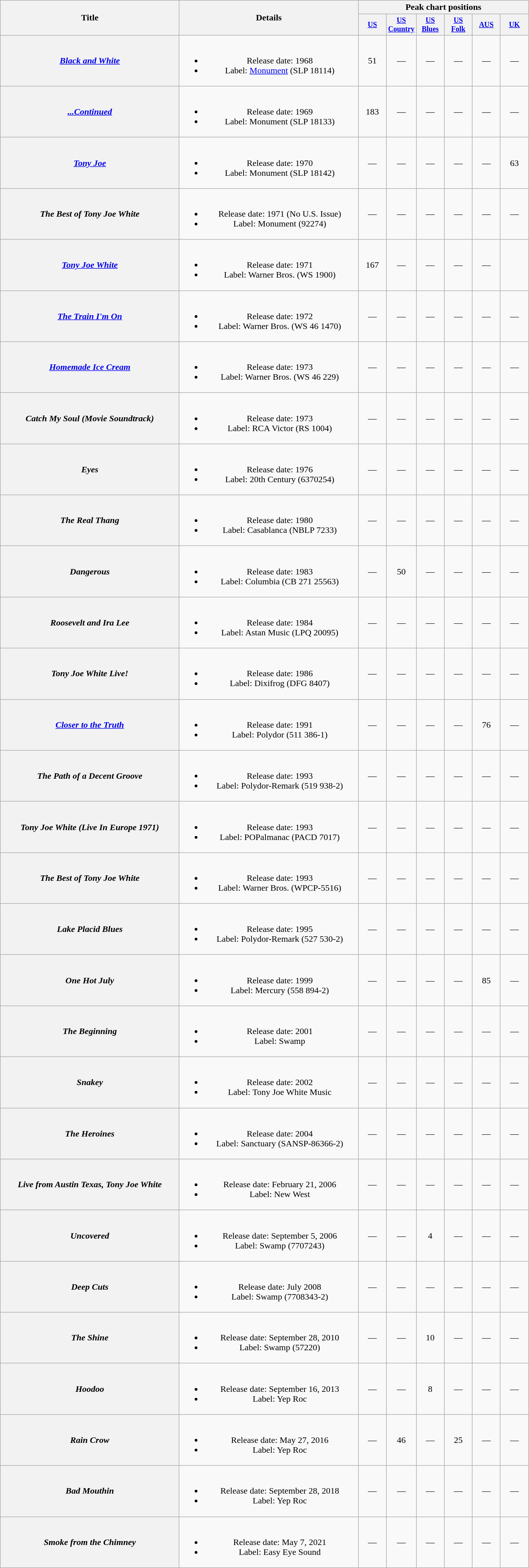<table class="wikitable plainrowheaders" style="text-align:center;">
<tr>
<th rowspan="2" style="width:20em;">Title</th>
<th rowspan="2" style="width:20em;">Details</th>
<th colspan="6">Peak chart positions</th>
</tr>
<tr style="font-size:smaller;">
<th width="45"><a href='#'>US</a><br></th>
<th width="45"><a href='#'>US Country</a><br></th>
<th width="45"><a href='#'>US Blues</a><br></th>
<th width="45"><a href='#'>US Folk</a><br></th>
<th width="45"><a href='#'>AUS</a><br></th>
<th width="45"><a href='#'>UK</a><br></th>
</tr>
<tr>
<th scope="row"><em><a href='#'>Black and White</a></em></th>
<td><br><ul><li>Release date: 1968</li><li>Label: <a href='#'>Monument</a> (SLP 18114)</li></ul></td>
<td>51</td>
<td>—</td>
<td>—</td>
<td>—</td>
<td>—</td>
<td>—</td>
</tr>
<tr>
<th scope="row"><em><a href='#'>...Continued</a></em></th>
<td><br><ul><li>Release date: 1969</li><li>Label: Monument (SLP 18133)</li></ul></td>
<td>183</td>
<td>—</td>
<td>—</td>
<td>—</td>
<td>—</td>
<td>—</td>
</tr>
<tr>
<th scope="row"><em><a href='#'>Tony Joe</a></em></th>
<td><br><ul><li>Release date: 1970</li><li>Label: Monument (SLP 18142)</li></ul></td>
<td>—</td>
<td>—</td>
<td>—</td>
<td>—</td>
<td>—</td>
<td>63</td>
</tr>
<tr>
<th scope="row"><em>The Best of Tony Joe White</em></th>
<td><br><ul><li>Release date: 1971 (No U.S. Issue)</li><li>Label: Monument (92274)</li></ul></td>
<td>—</td>
<td>—</td>
<td>—</td>
<td>—</td>
<td>—</td>
<td>—</td>
</tr>
<tr>
<th scope="row"><em><a href='#'>Tony Joe White</a></em></th>
<td><br><ul><li>Release date: 1971</li><li>Label: Warner Bros. (WS 1900)</li></ul></td>
<td>167</td>
<td>—</td>
<td>—</td>
<td>—</td>
<td>—</td>
</tr>
<tr>
<th scope="row"><em><a href='#'>The Train I'm On</a></em></th>
<td><br><ul><li>Release date: 1972</li><li>Label: Warner Bros. (WS 46 1470)</li></ul></td>
<td>—</td>
<td>—</td>
<td>—</td>
<td>—</td>
<td>—</td>
<td>—</td>
</tr>
<tr>
<th scope="row"><em><a href='#'>Homemade Ice Cream</a></em></th>
<td><br><ul><li>Release date: 1973</li><li>Label: Warner Bros. (WS 46 229)</li></ul></td>
<td>—</td>
<td>—</td>
<td>—</td>
<td>—</td>
<td>—</td>
<td>—</td>
</tr>
<tr>
<th scope="row"><em>Catch My Soul (Movie Soundtrack)</em></th>
<td><br><ul><li>Release date: 1973</li><li>Label: RCA Victor (RS 1004)</li></ul></td>
<td>—</td>
<td>—</td>
<td>—</td>
<td>—</td>
<td>—</td>
<td>—</td>
</tr>
<tr>
<th scope="row"><em>Eyes</em></th>
<td><br><ul><li>Release date: 1976</li><li>Label: 20th Century (6370254)</li></ul></td>
<td>—</td>
<td>—</td>
<td>—</td>
<td>—</td>
<td>—</td>
<td>—</td>
</tr>
<tr>
<th scope="row"><em>The Real Thang</em></th>
<td><br><ul><li>Release date: 1980</li><li>Label: Casablanca (NBLP 7233)</li></ul></td>
<td>—</td>
<td>—</td>
<td>—</td>
<td>—</td>
<td>—</td>
<td>—</td>
</tr>
<tr>
<th scope="row"><em>Dangerous</em></th>
<td><br><ul><li>Release date: 1983</li><li>Label: Columbia (CB 271 25563)</li></ul></td>
<td>—</td>
<td>50</td>
<td>—</td>
<td>—</td>
<td>—</td>
<td>—</td>
</tr>
<tr>
<th scope="row"><em>Roosevelt and Ira Lee</em></th>
<td><br><ul><li>Release date: 1984</li><li>Label: Astan Music (LPQ 20095)</li></ul></td>
<td>—</td>
<td>—</td>
<td>—</td>
<td>—</td>
<td>—</td>
<td>—</td>
</tr>
<tr>
<th scope="row"><em>Tony Joe White Live!</em></th>
<td><br><ul><li>Release date: 1986</li><li>Label: Dixifrog (DFG 8407)</li></ul></td>
<td>—</td>
<td>—</td>
<td>—</td>
<td>—</td>
<td>—</td>
<td>—</td>
</tr>
<tr>
<th scope="row"><em><a href='#'>Closer to the Truth</a></em></th>
<td><br><ul><li>Release date: 1991</li><li>Label: Polydor (511 386-1)</li></ul></td>
<td>—</td>
<td>—</td>
<td>—</td>
<td>—</td>
<td>76</td>
<td>—</td>
</tr>
<tr>
<th scope="row"><em>The Path of a Decent Groove</em></th>
<td><br><ul><li>Release date: 1993</li><li>Label: Polydor-Remark (519 938-2)</li></ul></td>
<td>—</td>
<td>—</td>
<td>—</td>
<td>—</td>
<td>—</td>
<td>—</td>
</tr>
<tr>
<th scope="row"><em>Tony Joe White (Live In Europe 1971)</em></th>
<td><br><ul><li>Release date: 1993</li><li>Label: POPalmanac (PACD 7017)</li></ul></td>
<td>—</td>
<td>—</td>
<td>—</td>
<td>—</td>
<td>—</td>
<td>—</td>
</tr>
<tr>
<th scope="row"><em>The Best of Tony Joe White</em></th>
<td><br><ul><li>Release date: 1993</li><li>Label: Warner Bros. (WPCP-5516)</li></ul></td>
<td>—</td>
<td>—</td>
<td>—</td>
<td>—</td>
<td>—</td>
<td>—</td>
</tr>
<tr>
<th scope="row"><em>Lake Placid Blues</em></th>
<td><br><ul><li>Release date: 1995</li><li>Label: Polydor-Remark (527 530-2)</li></ul></td>
<td>—</td>
<td>—</td>
<td>—</td>
<td>—</td>
<td>—</td>
<td>—</td>
</tr>
<tr>
<th scope="row"><em>One Hot July</em></th>
<td><br><ul><li>Release date: 1999</li><li>Label: Mercury (558 894-2)</li></ul></td>
<td>—</td>
<td>—</td>
<td>—</td>
<td>—</td>
<td>85</td>
<td>—</td>
</tr>
<tr>
<th scope="row"><em>The Beginning</em></th>
<td><br><ul><li>Release date: 2001</li><li>Label: Swamp</li></ul></td>
<td>—</td>
<td>—</td>
<td>—</td>
<td>—</td>
<td>—</td>
<td>—</td>
</tr>
<tr>
<th scope="row"><em>Snakey</em></th>
<td><br><ul><li>Release date: 2002</li><li>Label: Tony Joe White Music</li></ul></td>
<td>—</td>
<td>—</td>
<td>—</td>
<td>—</td>
<td>—</td>
<td>—</td>
</tr>
<tr>
<th scope="row"><em>The Heroines</em></th>
<td><br><ul><li>Release date: 2004</li><li>Label: Sanctuary (SANSP-86366-2)</li></ul></td>
<td>—</td>
<td>—</td>
<td>—</td>
<td>—</td>
<td>—</td>
<td>—</td>
</tr>
<tr>
<th scope="row"><em>Live from Austin Texas, Tony Joe White</em></th>
<td><br><ul><li>Release date: February 21, 2006</li><li>Label: New West</li></ul></td>
<td>—</td>
<td>—</td>
<td>—</td>
<td>—</td>
<td>—</td>
<td>—</td>
</tr>
<tr>
<th scope="row"><em>Uncovered</em></th>
<td><br><ul><li>Release date: September 5, 2006</li><li>Label: Swamp (7707243)</li></ul></td>
<td>—</td>
<td>—</td>
<td>4</td>
<td>—</td>
<td>—</td>
<td>—</td>
</tr>
<tr>
<th scope="row"><em>Deep Cuts</em></th>
<td><br><ul><li>Release date: July 2008</li><li>Label: Swamp (7708343-2)</li></ul></td>
<td>—</td>
<td>—</td>
<td>—</td>
<td>—</td>
<td>—</td>
<td>—</td>
</tr>
<tr>
<th scope="row"><em>The Shine</em></th>
<td><br><ul><li>Release date: September 28, 2010</li><li>Label: Swamp (57220)</li></ul></td>
<td>—</td>
<td>—</td>
<td>10</td>
<td>—</td>
<td>—</td>
<td>—</td>
</tr>
<tr>
<th scope="row"><em>Hoodoo</em></th>
<td><br><ul><li>Release date: September 16, 2013</li><li>Label: Yep Roc</li></ul></td>
<td>—</td>
<td>—</td>
<td>8</td>
<td>—</td>
<td>—</td>
<td>—</td>
</tr>
<tr>
<th scope="row"><em>Rain Crow</em></th>
<td><br><ul><li>Release date: May 27, 2016</li><li>Label: Yep Roc</li></ul></td>
<td>—</td>
<td>46</td>
<td>—</td>
<td>25</td>
<td>—</td>
<td>—</td>
</tr>
<tr>
<th scope="row"><em>Bad Mouthin</em></th>
<td><br><ul><li>Release date: September 28, 2018</li><li>Label: Yep Roc</li></ul></td>
<td>—</td>
<td>—</td>
<td>—</td>
<td>—</td>
<td>—</td>
<td>—</td>
</tr>
<tr>
<th scope="row"><em>Smoke from the Chimney</em></th>
<td><br><ul><li>Release date: May 7, 2021</li><li>Label: Easy Eye Sound</li></ul></td>
<td>—</td>
<td>—</td>
<td>—</td>
<td>—</td>
<td>—</td>
<td>—</td>
</tr>
</table>
